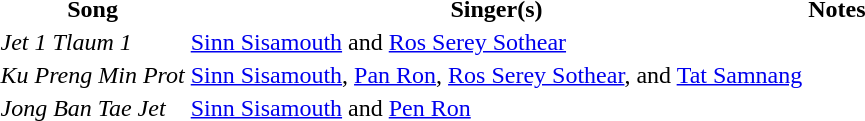<table>
<tr>
<th>Song</th>
<th>Singer(s)</th>
<th>Notes</th>
</tr>
<tr>
<td><em>Jet 1 Tlaum 1</em></td>
<td><a href='#'>Sinn Sisamouth</a> and <a href='#'>Ros Serey Sothear</a></td>
<td></td>
</tr>
<tr>
<td><em>Ku Preng Min Prot</em></td>
<td><a href='#'>Sinn Sisamouth</a>, <a href='#'>Pan Ron</a>,  <a href='#'>Ros Serey Sothear</a>, and <a href='#'>Tat Samnang</a></td>
<td></td>
</tr>
<tr>
<td><em>Jong Ban Tae Jet</em></td>
<td><a href='#'>Sinn Sisamouth</a> and <a href='#'>Pen Ron</a></td>
<td></td>
</tr>
</table>
